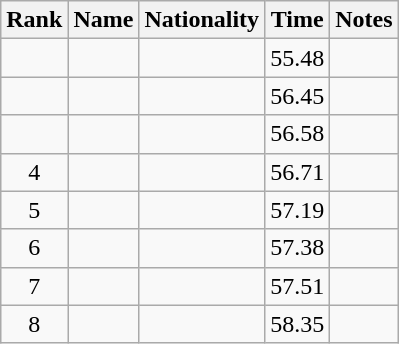<table class="wikitable sortable" style="text-align:center">
<tr>
<th>Rank</th>
<th>Name</th>
<th>Nationality</th>
<th>Time</th>
<th>Notes</th>
</tr>
<tr>
<td></td>
<td align=left></td>
<td align=left></td>
<td>55.48</td>
<td></td>
</tr>
<tr>
<td></td>
<td align=left></td>
<td align=left></td>
<td>56.45</td>
<td></td>
</tr>
<tr>
<td></td>
<td align=left></td>
<td align=left></td>
<td>56.58</td>
<td></td>
</tr>
<tr>
<td>4</td>
<td align=left></td>
<td align=left></td>
<td>56.71</td>
<td></td>
</tr>
<tr>
<td>5</td>
<td align=left></td>
<td align=left></td>
<td>57.19</td>
<td></td>
</tr>
<tr>
<td>6</td>
<td align=left></td>
<td align=left></td>
<td>57.38</td>
<td></td>
</tr>
<tr>
<td>7</td>
<td align=left></td>
<td align=left></td>
<td>57.51</td>
<td></td>
</tr>
<tr>
<td>8</td>
<td align=left></td>
<td align=left></td>
<td>58.35</td>
<td></td>
</tr>
</table>
